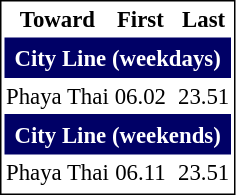<table style="text-align:centre; font-size:95%; border:1px solid black">
<tr>
<th>Toward</th>
<th colspan="1">First</th>
<th></th>
<th>Last</th>
</tr>
<tr>
<th colspan="7" style="background-color:#000066;color:white; height:25px">City Line (weekdays)</th>
</tr>
<tr>
<td>Phaya Thai</td>
<td style="text-align:center">06.02</td>
<td></td>
<td style="text-align:center">23.51</td>
</tr>
<tr>
<th colspan="7" style="background-color:#000066;color:white; height:25px">City Line (weekends)</th>
</tr>
<tr>
<td>Phaya Thai</td>
<td style="text-align:center">06.11</td>
<td></td>
<td style="text-align:center">23.51</td>
</tr>
<tr>
</tr>
</table>
